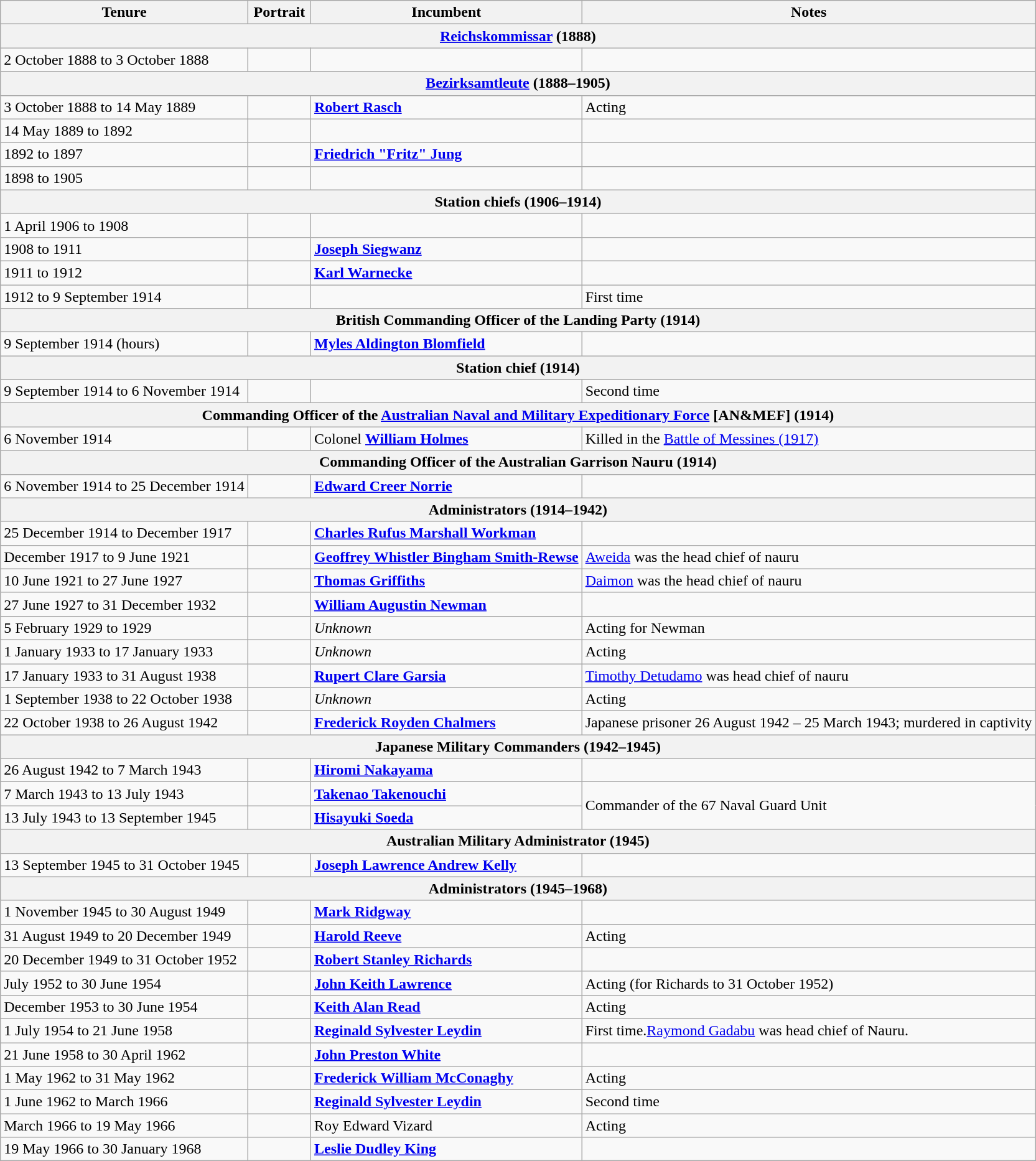<table class="wikitable">
<tr>
<th>Tenure</th>
<th width=60px>Portrait</th>
<th>Incumbent</th>
<th>Notes</th>
</tr>
<tr align=center>
<th colspan="4"><a href='#'>Reichskommissar</a> (1888)</th>
</tr>
<tr>
<td>2 October 1888 to 3 October 1888</td>
<td></td>
<td><strong></strong></td>
<td></td>
</tr>
<tr align=center>
<th colspan="4"><a href='#'>Bezirksamtleute</a> (1888–1905)</th>
</tr>
<tr>
<td>3 October 1888 to 14 May 1889</td>
<td></td>
<td><strong><a href='#'>Robert Rasch</a></strong></td>
<td>Acting</td>
</tr>
<tr>
<td>14 May 1889 to 1892</td>
<td></td>
<td><strong></strong></td>
<td></td>
</tr>
<tr>
<td>1892 to 1897</td>
<td></td>
<td><strong><a href='#'>Friedrich "Fritz" Jung</a></strong></td>
<td></td>
</tr>
<tr>
<td>1898 to 1905</td>
<td></td>
<td><strong></strong></td>
<td></td>
</tr>
<tr align=center>
<th colspan="4">Station chiefs (1906–1914)</th>
</tr>
<tr>
<td>1 April 1906 to 1908</td>
<td></td>
<td><strong></strong></td>
<td></td>
</tr>
<tr>
<td>1908 to 1911</td>
<td></td>
<td><strong><a href='#'>Joseph Siegwanz</a></strong></td>
<td></td>
</tr>
<tr>
<td>1911 to 1912</td>
<td></td>
<td><strong><a href='#'>Karl Warnecke</a></strong></td>
<td></td>
</tr>
<tr>
<td>1912 to 9 September 1914</td>
<td></td>
<td><strong></strong></td>
<td>First time</td>
</tr>
<tr align=center>
<th colspan="4">British Commanding Officer of the Landing Party (1914)</th>
</tr>
<tr>
<td>9 September 1914 (hours)</td>
<td></td>
<td><strong><a href='#'>Myles Aldington Blomfield</a></strong></td>
<td></td>
</tr>
<tr align=center>
<th colspan="4">Station chief (1914)</th>
</tr>
<tr>
<td>9 September 1914 to 6 November 1914</td>
<td></td>
<td><strong></strong></td>
<td>Second time</td>
</tr>
<tr align=center>
<th colspan="4">Commanding Officer of the <a href='#'>Australian Naval and Military Expeditionary Force</a> [AN&MEF] (1914)</th>
</tr>
<tr>
<td>6 November 1914</td>
<td></td>
<td>Colonel <strong><a href='#'>William Holmes</a></strong></td>
<td>Killed in the <a href='#'>Battle of Messines (1917)</a></td>
</tr>
<tr align=center>
<th colspan="4">Commanding Officer of the Australian Garrison Nauru (1914)</th>
</tr>
<tr>
<td>6 November 1914 to 25 December 1914</td>
<td></td>
<td><strong><a href='#'>Edward Creer Norrie</a></strong></td>
<td></td>
</tr>
<tr align=center>
<th colspan="4">Administrators (1914–1942)</th>
</tr>
<tr>
<td>25 December 1914 to December 1917</td>
<td></td>
<td><strong><a href='#'>Charles Rufus Marshall Workman</a></strong></td>
<td></td>
</tr>
<tr>
<td>December 1917 to 9 June 1921</td>
<td></td>
<td><strong><a href='#'>Geoffrey Whistler Bingham Smith-Rewse</a></strong></td>
<td><a href='#'>Aweida</a> was the head chief of nauru</td>
</tr>
<tr>
<td>10 June 1921 to 27 June 1927</td>
<td></td>
<td><strong><a href='#'>Thomas Griffiths</a></strong></td>
<td><a href='#'>Daimon</a> was the head chief of nauru</td>
</tr>
<tr>
<td>27 June 1927 to 31 December 1932</td>
<td></td>
<td><strong><a href='#'>William Augustin Newman</a></strong></td>
<td></td>
</tr>
<tr>
<td>5 February 1929 to 1929</td>
<td></td>
<td><em>Unknown</em></td>
<td>Acting for Newman</td>
</tr>
<tr>
<td>1 January 1933 to 17 January 1933</td>
<td></td>
<td><em>Unknown</em></td>
<td>Acting</td>
</tr>
<tr>
<td>17 January 1933 to 31 August 1938</td>
<td></td>
<td><strong><a href='#'>Rupert Clare Garsia</a></strong></td>
<td><a href='#'>Timothy Detudamo</a> was head chief of nauru</td>
</tr>
<tr>
<td>1 September 1938 to 22 October 1938</td>
<td></td>
<td><em>Unknown</em></td>
<td>Acting</td>
</tr>
<tr>
<td>22 October 1938 to 26 August 1942</td>
<td></td>
<td><strong><a href='#'>Frederick Royden Chalmers</a></strong></td>
<td>Japanese prisoner 26 August 1942 – 25 March 1943; murdered in captivity</td>
</tr>
<tr align=center>
<th colspan="4">Japanese Military Commanders (1942–1945)</th>
</tr>
<tr>
<td>26 August 1942 to 7 March 1943</td>
<td></td>
<td><strong><a href='#'>Hiromi Nakayama</a></strong></td>
<td></td>
</tr>
<tr>
<td>7 March 1943 to 13 July 1943</td>
<td></td>
<td><strong><a href='#'>Takenao Takenouchi </a></strong></td>
<td rowspan=2>Commander of the 67 Naval Guard Unit</td>
</tr>
<tr>
<td>13 July 1943 to 13 September 1945</td>
<td></td>
<td><strong><a href='#'>Hisayuki Soeda</a></strong></td>
</tr>
<tr align=center>
<th colspan="4">Australian Military Administrator (1945)</th>
</tr>
<tr>
<td>13 September 1945 to 31 October 1945</td>
<td></td>
<td><strong><a href='#'>Joseph Lawrence Andrew Kelly</a></strong></td>
<td></td>
</tr>
<tr align=center>
<th colspan="4">Administrators (1945–1968)</th>
</tr>
<tr>
<td>1 November 1945 to 30 August 1949</td>
<td></td>
<td><strong><a href='#'>Mark Ridgway</a></strong></td>
<td></td>
</tr>
<tr>
<td>31 August 1949 to 20 December 1949</td>
<td></td>
<td><strong><a href='#'>Harold Reeve</a></strong></td>
<td>Acting</td>
</tr>
<tr>
<td>20 December 1949 to 31 October 1952</td>
<td></td>
<td><strong><a href='#'>Robert Stanley Richards</a></strong></td>
<td></td>
</tr>
<tr>
<td>July 1952 to 30 June 1954</td>
<td></td>
<td><strong><a href='#'>John Keith Lawrence</a></strong></td>
<td>Acting (for Richards to 31 October 1952)</td>
</tr>
<tr>
<td>December 1953 to 30 June 1954</td>
<td></td>
<td><strong><a href='#'>Keith Alan Read</a></strong></td>
<td>Acting</td>
</tr>
<tr>
<td>1 July 1954 to 21 June 1958</td>
<td></td>
<td><strong><a href='#'>Reginald Sylvester Leydin</a></strong></td>
<td>First time.<a href='#'>Raymond Gadabu</a> was head chief of Nauru.</td>
</tr>
<tr>
<td>21 June 1958 to 30 April 1962</td>
<td></td>
<td><strong><a href='#'>John Preston White</a></strong></td>
<td></td>
</tr>
<tr>
<td>1 May 1962 to 31 May 1962</td>
<td></td>
<td><strong><a href='#'>Frederick William McConaghy</a></strong></td>
<td>Acting</td>
</tr>
<tr>
<td>1 June 1962 to March 1966</td>
<td></td>
<td><strong><a href='#'>Reginald Sylvester Leydin</a></strong></td>
<td>Second time</td>
</tr>
<tr>
<td>March 1966 to 19 May 1966</td>
<td></td>
<td>Roy Edward Vizard</td>
<td>Acting</td>
</tr>
<tr>
<td>19 May 1966 to 30 January 1968</td>
<td></td>
<td><strong><a href='#'>Leslie Dudley King</a></strong></td>
<td></td>
</tr>
</table>
